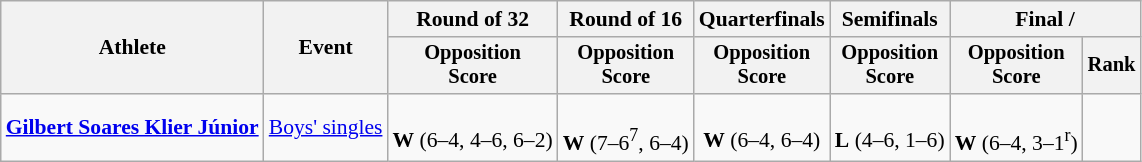<table class=wikitable style="font-size:90%">
<tr>
<th rowspan=2>Athlete</th>
<th rowspan=2>Event</th>
<th>Round of 32</th>
<th>Round of 16</th>
<th>Quarterfinals</th>
<th>Semifinals</th>
<th colspan=2>Final / </th>
</tr>
<tr style="font-size:95%">
<th>Opposition<br>Score</th>
<th>Opposition<br>Score</th>
<th>Opposition<br>Score</th>
<th>Opposition<br>Score</th>
<th>Opposition<br>Score</th>
<th>Rank</th>
</tr>
<tr align=center>
<td align=left><strong><a href='#'>Gilbert Soares Klier Júnior</a></strong></td>
<td align=left><a href='#'>Boys' singles</a></td>
<td><br><strong>W</strong> (6–4, 4–6, 6–2)</td>
<td><br><strong>W</strong> (7–6<sup>7</sup>, 6–4)</td>
<td><br><strong>W</strong> (6–4, 6–4)</td>
<td><br><strong>L</strong> (4–6, 1–6)</td>
<td><br><strong>W</strong> (6–4, 3–1<sup>r</sup>)</td>
<td></td>
</tr>
</table>
